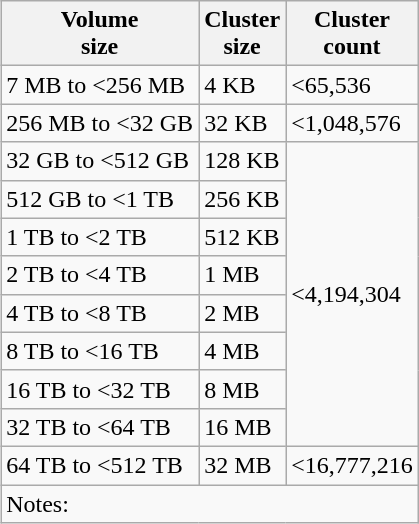<table class="wikitable" style="float:right; margin:10px;">
<tr>
<th>Volume<br>size</th>
<th>Cluster<br>size</th>
<th>Cluster<br>count</th>
</tr>
<tr>
<td>7 MB to <256 MB</td>
<td>4 KB</td>
<td><65,536</td>
</tr>
<tr>
<td>256 MB to <32 GB</td>
<td>32 KB</td>
<td><1,048,576</td>
</tr>
<tr>
<td>32 GB to <512 GB</td>
<td>128 KB</td>
<td rowspan="8"><4,194,304</td>
</tr>
<tr>
<td>512 GB to <1 TB</td>
<td>256 KB</td>
</tr>
<tr>
<td>1 TB to <2 TB</td>
<td>512 KB</td>
</tr>
<tr>
<td>2 TB to <4 TB</td>
<td>1 MB</td>
</tr>
<tr>
<td>4 TB to <8 TB</td>
<td>2 MB</td>
</tr>
<tr>
<td>8 TB to <16 TB</td>
<td>4 MB</td>
</tr>
<tr>
<td>16 TB to <32 TB</td>
<td>8 MB</td>
</tr>
<tr>
<td>32 TB to <64 TB</td>
<td>16 MB</td>
</tr>
<tr>
<td>64 TB to <512 TB</td>
<td>32 MB</td>
<td><16,777,216</td>
</tr>
<tr>
<td colspan="3" style="width:256px;">Notes: </td>
</tr>
</table>
